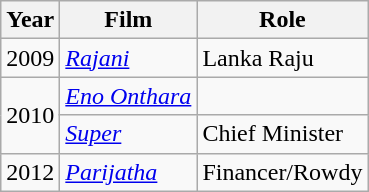<table class="wikitable sortable">
<tr>
<th>Year</th>
<th>Film</th>
<th>Role</th>
</tr>
<tr>
<td>2009</td>
<td><em><a href='#'>Rajani</a></em></td>
<td>Lanka Raju</td>
</tr>
<tr>
<td rowspan="2">2010</td>
<td><em><a href='#'>Eno Onthara</a></em></td>
<td></td>
</tr>
<tr>
<td><em><a href='#'>Super</a></em></td>
<td>Chief Minister</td>
</tr>
<tr>
<td>2012</td>
<td><em><a href='#'>Parijatha</a></em></td>
<td>Financer/Rowdy</td>
</tr>
</table>
